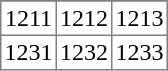<table border="1" cellpadding="2" cellspacing="0" align="left" style="margin:1em 1em 1em 1em; border-collapse: collapse;">
<tr bgcolor="#E3E3E3">
</tr>
<tr>
<td align="center">1211</td>
<td align="center">1212</td>
<td align="center">1213</td>
</tr>
<tr>
<td align="center">1231</td>
<td align="center">1232</td>
<td align="center">1233</td>
</tr>
</table>
